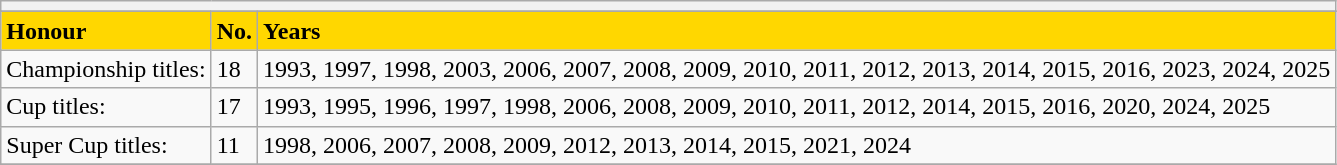<table class="wikitable">
<tr>
<th colspan=3></th>
</tr>
<tr>
</tr>
<tr style="background:gold;">
<td style="text-align:left"><span><strong>Honour</strong></span></td>
<td style="text-align:left"><span><strong>No.</strong></span></td>
<td style="text-align:left"><span><strong>Years</strong></span></td>
</tr>
<tr>
<td>Championship titles:</td>
<td>18</td>
<td>1993, 1997, 1998, 2003, 2006, 2007, 2008, 2009, 2010, 2011, 2012, 2013, 2014, 2015, 2016, 2023, 2024, 2025</td>
</tr>
<tr>
<td>Cup titles:</td>
<td>17</td>
<td>1993, 1995, 1996, 1997, 1998, 2006, 2008, 2009, 2010, 2011, 2012, 2014, 2015, 2016, 2020, 2024, 2025</td>
</tr>
<tr>
<td>Super Cup titles:</td>
<td>11</td>
<td>1998, 2006, 2007, 2008, 2009, 2012, 2013, 2014, 2015, 2021, 2024</td>
</tr>
<tr>
</tr>
</table>
